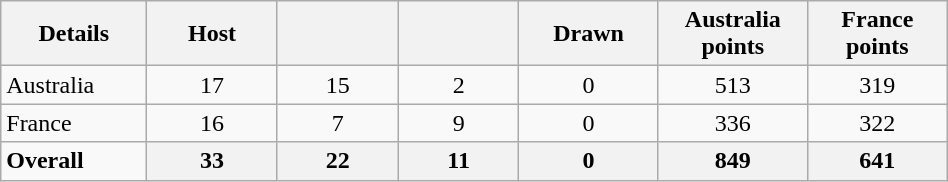<table class="wikitable" style="width:50%;">
<tr>
<th width="110">Details</th>
<th width="110">Host</th>
<th width="110"></th>
<th width="110"></th>
<th width="110">Drawn</th>
<th width="110">Australia points</th>
<th width="110">France points</th>
</tr>
<tr>
<td align=left> Australia</td>
<td align=center>17</td>
<td align=center>15</td>
<td align=center>2</td>
<td align=center>0</td>
<td align=center>513</td>
<td align=center>319</td>
</tr>
<tr>
<td align=left> France</td>
<td align=center>16</td>
<td align=center>7</td>
<td align=center>9</td>
<td align=center>0</td>
<td align=center>336</td>
<td align=center>322</td>
</tr>
<tr>
<td><strong>Overall</strong></td>
<th align=center><strong>33</strong></th>
<th align=center><strong>22</strong></th>
<th align=center><strong>11</strong></th>
<th align=center><strong>0</strong></th>
<th align=center><strong>849</strong></th>
<th align=center>641</th>
</tr>
</table>
